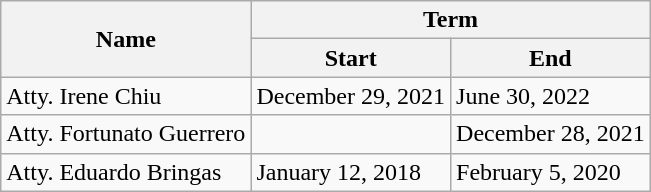<table class="wikitable sortable">
<tr>
<th rowspan="2">Name</th>
<th colspan="2">Term</th>
</tr>
<tr>
<th>Start</th>
<th>End</th>
</tr>
<tr>
<td>Atty. Irene Chiu</td>
<td>December 29, 2021</td>
<td>June 30, 2022</td>
</tr>
<tr>
<td>Atty. Fortunato Guerrero</td>
<td></td>
<td>December 28, 2021</td>
</tr>
<tr>
<td>Atty. Eduardo Bringas</td>
<td>January 12, 2018</td>
<td>February 5, 2020</td>
</tr>
</table>
